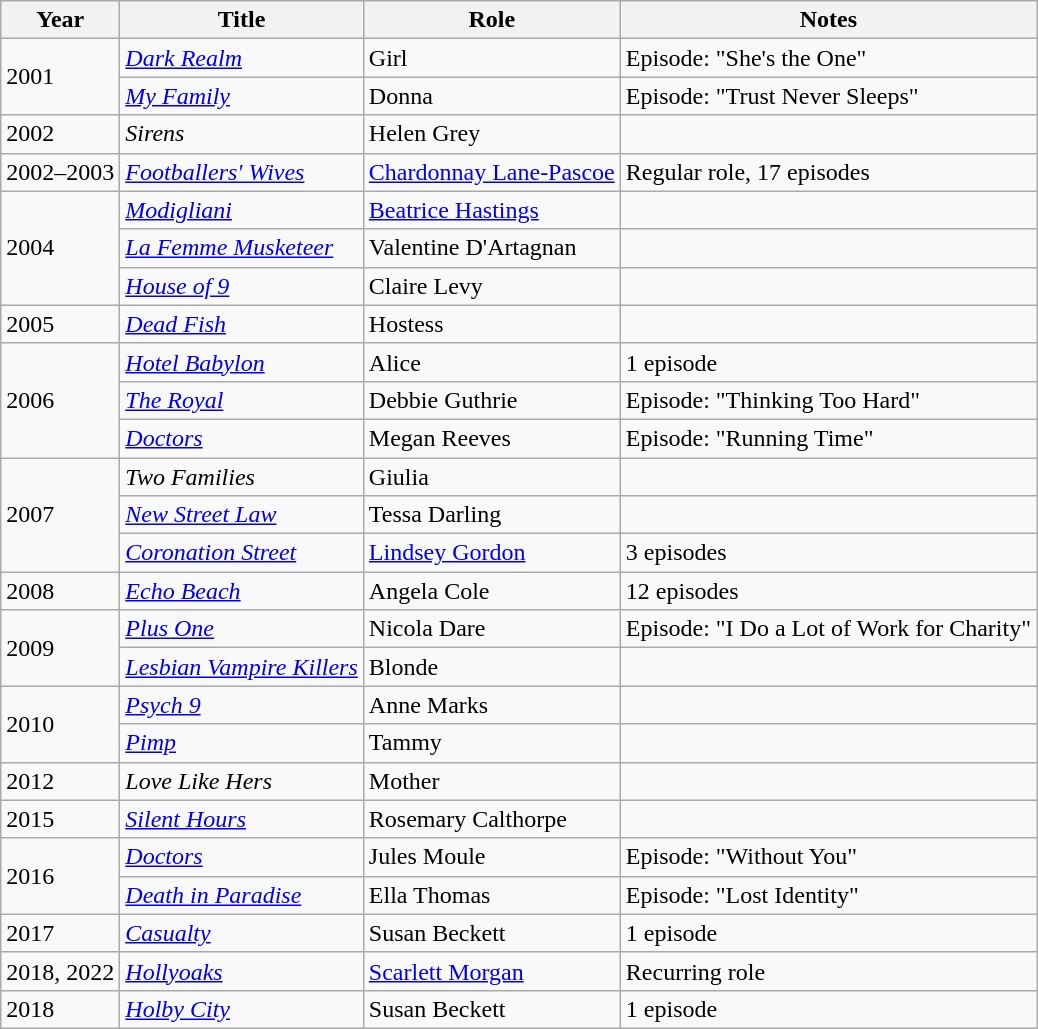<table class="wikitable sortable">
<tr>
<th>Year</th>
<th>Title</th>
<th>Role</th>
<th>Notes</th>
</tr>
<tr>
<td rowspan="2">2001</td>
<td><em><a href='#'>Dark Realm</a></em></td>
<td>Girl</td>
<td>Episode: "She's the One"</td>
</tr>
<tr>
<td><em><a href='#'>My Family</a></em></td>
<td>Donna</td>
<td>Episode: "Trust Never Sleeps"</td>
</tr>
<tr>
<td>2002</td>
<td><em>Sirens</em></td>
<td>Helen Grey</td>
<td></td>
</tr>
<tr>
<td>2002–2003</td>
<td><em><a href='#'>Footballers' Wives</a></em></td>
<td><a href='#'>Chardonnay Lane-Pascoe</a></td>
<td>Regular role, 17 episodes</td>
</tr>
<tr>
<td rowspan="3">2004</td>
<td><em><a href='#'>Modigliani</a></em></td>
<td><a href='#'>Beatrice Hastings</a></td>
<td></td>
</tr>
<tr>
<td><em><a href='#'>La Femme Musketeer</a></em></td>
<td>Valentine D'Artagnan</td>
<td></td>
</tr>
<tr>
<td><em><a href='#'>House of 9</a></em></td>
<td>Claire Levy</td>
<td></td>
</tr>
<tr>
<td>2005</td>
<td><em><a href='#'>Dead Fish</a></em></td>
<td>Hostess</td>
<td></td>
</tr>
<tr>
<td rowspan="3">2006</td>
<td><em><a href='#'>Hotel Babylon</a></em></td>
<td>Alice</td>
<td>1 episode</td>
</tr>
<tr>
<td><em><a href='#'>The Royal</a></em></td>
<td>Debbie Guthrie</td>
<td>Episode: "Thinking Too Hard"</td>
</tr>
<tr>
<td><em><a href='#'>Doctors</a></em></td>
<td>Megan Reeves</td>
<td>Episode: "Running Time"</td>
</tr>
<tr>
<td rowspan="3">2007</td>
<td><em>Two Families</em></td>
<td>Giulia</td>
<td></td>
</tr>
<tr>
<td><em><a href='#'>New Street Law</a></em></td>
<td>Tessa Darling</td>
<td></td>
</tr>
<tr>
<td><em><a href='#'>Coronation Street</a></em></td>
<td><a href='#'>Lindsey Gordon</a></td>
<td>3 episodes</td>
</tr>
<tr>
<td>2008</td>
<td><em><a href='#'>Echo Beach</a></em></td>
<td>Angela Cole</td>
<td>12 episodes</td>
</tr>
<tr>
<td rowspan="2">2009</td>
<td><em><a href='#'>Plus One</a></em></td>
<td>Nicola Dare</td>
<td>Episode: "I Do a Lot of Work for Charity"</td>
</tr>
<tr>
<td><em><a href='#'>Lesbian Vampire Killers</a></em></td>
<td>Blonde</td>
<td></td>
</tr>
<tr>
<td rowspan="2">2010</td>
<td><em><a href='#'>Psych 9</a></em></td>
<td>Anne Marks</td>
<td></td>
</tr>
<tr>
<td><em><a href='#'>Pimp</a></em></td>
<td>Tammy</td>
<td></td>
</tr>
<tr>
<td>2012</td>
<td><em>Love Like Hers</em></td>
<td>Mother</td>
<td></td>
</tr>
<tr>
<td>2015</td>
<td><em><a href='#'>Silent Hours</a></em></td>
<td>Rosemary Calthorpe</td>
<td></td>
</tr>
<tr>
<td rowspan="2">2016</td>
<td><em><a href='#'>Doctors</a></em></td>
<td>Jules Moule</td>
<td>Episode: "Without You"</td>
</tr>
<tr>
<td><em><a href='#'>Death in Paradise</a></em></td>
<td>Ella Thomas</td>
<td>Episode: "Lost Identity"</td>
</tr>
<tr>
<td>2017</td>
<td><em><a href='#'>Casualty</a></em></td>
<td>Susan Beckett</td>
<td>1 episode</td>
</tr>
<tr>
<td>2018, 2022</td>
<td><em><a href='#'>Hollyoaks</a></em></td>
<td><a href='#'>Scarlett Morgan</a></td>
<td>Recurring role</td>
</tr>
<tr>
<td>2018</td>
<td><em><a href='#'>Holby City</a></em></td>
<td>Susan Beckett</td>
<td>1 episode</td>
</tr>
</table>
